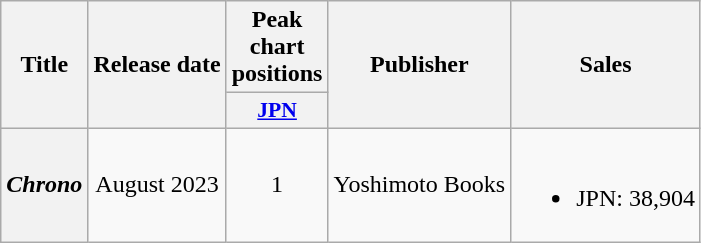<table class="wikitable plainrowheaders" style="text-align:center">
<tr>
<th scope="col" rowspan="2">Title</th>
<th scope="col" rowspan="2">Release date</th>
<th scope="col">Peak chart positions</th>
<th scope="col" rowspan="2">Publisher</th>
<th scope="col" rowspan="2">Sales</th>
</tr>
<tr>
<th scope="col" style="font-size:90%; width:2.5em"><a href='#'>JPN</a><br></th>
</tr>
<tr>
<th scope="row"><em>Chrono</em></th>
<td>August 2023</td>
<td>1</td>
<td>Yoshimoto Books</td>
<td><br><ul><li>JPN: 38,904</li></ul></td>
</tr>
</table>
